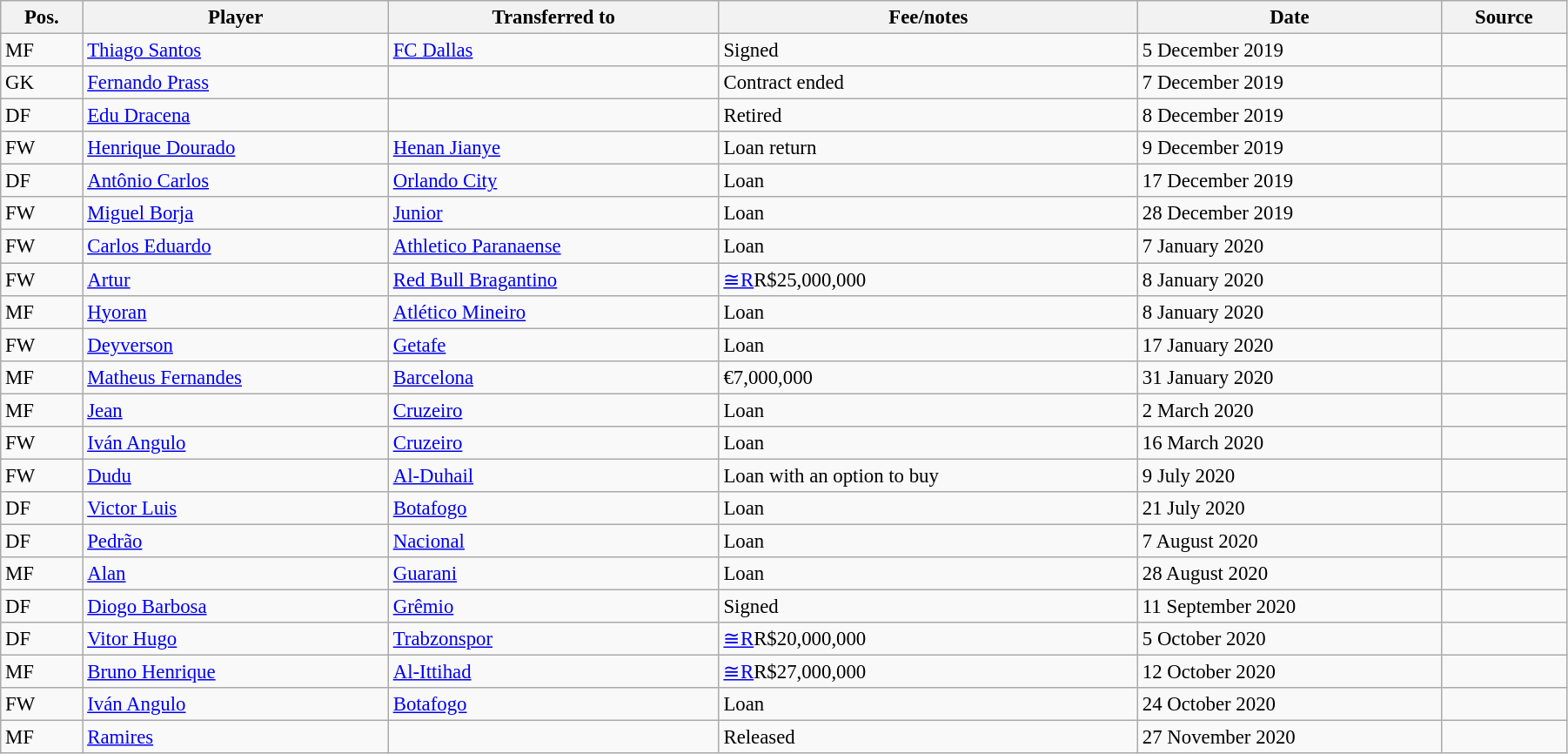<table class="wikitable sortable" style="width:95%; text-align:center; font-size:95%; text-align:left;">
<tr>
<th><strong>Pos.</strong></th>
<th><strong>Player</strong></th>
<th><strong>Transferred to</strong></th>
<th><strong>Fee/notes</strong></th>
<th><strong>Date</strong></th>
<th><strong>Source</strong></th>
</tr>
<tr>
<td>MF</td>
<td> <a href='#'>Thiago Santos</a></td>
<td> <a href='#'>FC Dallas</a></td>
<td>Signed</td>
<td>5 December 2019</td>
<td align=center></td>
</tr>
<tr>
<td>GK</td>
<td> <a href='#'>Fernando Prass</a></td>
<td></td>
<td>Contract ended</td>
<td>7 December 2019</td>
<td align=center></td>
</tr>
<tr>
<td>DF</td>
<td> <a href='#'>Edu Dracena</a></td>
<td></td>
<td>Retired</td>
<td>8 December 2019</td>
<td align=center></td>
</tr>
<tr>
<td>FW</td>
<td> <a href='#'>Henrique Dourado</a></td>
<td> <a href='#'>Henan Jianye</a></td>
<td>Loan return</td>
<td>9 December 2019</td>
<td align=center></td>
</tr>
<tr>
<td>DF</td>
<td> <a href='#'>Antônio Carlos</a></td>
<td> <a href='#'>Orlando City</a></td>
<td>Loan</td>
<td>17 December 2019</td>
<td align=center></td>
</tr>
<tr>
<td>FW</td>
<td> <a href='#'>Miguel Borja</a></td>
<td> <a href='#'>Junior</a></td>
<td>Loan</td>
<td>28 December 2019</td>
<td align=center></td>
</tr>
<tr>
<td>FW</td>
<td> <a href='#'>Carlos Eduardo</a></td>
<td> <a href='#'>Athletico Paranaense</a></td>
<td>Loan</td>
<td>7 January 2020</td>
<td align=center></td>
</tr>
<tr>
<td>FW</td>
<td> <a href='#'>Artur</a></td>
<td> <a href='#'>Red Bull Bragantino</a></td>
<td><a href='#'>≅R</a>R$25,000,000</td>
<td>8 January 2020</td>
<td align=center></td>
</tr>
<tr>
<td>MF</td>
<td> <a href='#'>Hyoran</a></td>
<td> <a href='#'>Atlético Mineiro</a></td>
<td>Loan</td>
<td>8 January 2020</td>
<td align=center></td>
</tr>
<tr>
<td>FW</td>
<td> <a href='#'>Deyverson</a></td>
<td> <a href='#'>Getafe</a></td>
<td>Loan</td>
<td>17 January 2020</td>
<td align=center></td>
</tr>
<tr>
<td>MF</td>
<td> <a href='#'>Matheus Fernandes</a></td>
<td> <a href='#'>Barcelona</a></td>
<td>€7,000,000</td>
<td>31 January 2020</td>
<td align=center></td>
</tr>
<tr>
<td>MF</td>
<td> <a href='#'>Jean</a></td>
<td> <a href='#'>Cruzeiro</a></td>
<td>Loan</td>
<td>2 March 2020</td>
<td align=center></td>
</tr>
<tr>
<td>FW</td>
<td> <a href='#'>Iván Angulo</a></td>
<td> <a href='#'>Cruzeiro</a></td>
<td>Loan</td>
<td>16 March 2020</td>
<td align=center></td>
</tr>
<tr>
<td>FW</td>
<td> <a href='#'>Dudu</a></td>
<td> <a href='#'>Al-Duhail</a></td>
<td>Loan with an option to buy</td>
<td>9 July 2020</td>
<td align=center></td>
</tr>
<tr>
<td>DF</td>
<td> <a href='#'>Victor Luis</a></td>
<td> <a href='#'>Botafogo</a></td>
<td>Loan</td>
<td>21 July 2020</td>
<td align=center></td>
</tr>
<tr>
<td>DF</td>
<td> <a href='#'>Pedrão</a></td>
<td> <a href='#'>Nacional</a></td>
<td>Loan</td>
<td>7 August 2020</td>
<td align=center></td>
</tr>
<tr>
<td>MF</td>
<td> <a href='#'>Alan</a></td>
<td> <a href='#'>Guarani</a></td>
<td>Loan</td>
<td>28 August 2020</td>
<td align=center></td>
</tr>
<tr>
<td>DF</td>
<td> <a href='#'>Diogo Barbosa</a></td>
<td> <a href='#'>Grêmio</a></td>
<td>Signed</td>
<td>11 September 2020</td>
<td align=center></td>
</tr>
<tr>
<td>DF</td>
<td> <a href='#'>Vitor Hugo</a></td>
<td> <a href='#'>Trabzonspor</a></td>
<td><a href='#'>≅R</a>R$20,000,000</td>
<td>5 October 2020</td>
<td align=center></td>
</tr>
<tr>
<td>MF</td>
<td> <a href='#'>Bruno Henrique</a></td>
<td> <a href='#'>Al-Ittihad</a></td>
<td><a href='#'>≅R</a>R$27,000,000</td>
<td>12 October 2020</td>
<td align=center></td>
</tr>
<tr>
<td>FW</td>
<td> <a href='#'>Iván Angulo</a></td>
<td> <a href='#'>Botafogo</a></td>
<td>Loan</td>
<td>24 October 2020</td>
<td align=center></td>
</tr>
<tr>
<td>MF</td>
<td> <a href='#'>Ramires</a></td>
<td></td>
<td>Released</td>
<td>27 November 2020</td>
<td align=center></td>
</tr>
</table>
